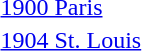<table>
<tr>
<td><a href='#'>1900 Paris</a><br></td>
<td></td>
<td></td>
<td></td>
</tr>
<tr>
<td><a href='#'>1904 St. Louis</a><br></td>
<td></td>
<td></td>
<td></td>
</tr>
</table>
